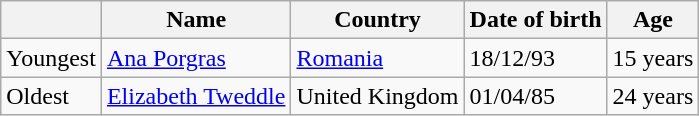<table class="wikitable">
<tr>
<th></th>
<th>Name</th>
<th>Country</th>
<th>Date of birth</th>
<th>Age</th>
</tr>
<tr>
<td>Youngest</td>
<td><a href='#'>Ana Porgras</a></td>
<td><a href='#'>Romania</a> </td>
<td>18/12/93</td>
<td>15 years</td>
</tr>
<tr>
<td>Oldest</td>
<td><a href='#'>Elizabeth Tweddle</a></td>
<td>United Kingdom </td>
<td>01/04/85</td>
<td>24 years</td>
</tr>
</table>
